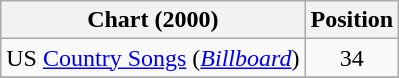<table class="wikitable sortable">
<tr>
<th scope="col">Chart (2000)</th>
<th scope="col">Position</th>
</tr>
<tr>
<td>US <a href='#'>Country Songs</a> (<em><a href='#'>Billboard</a></em>)</td>
<td align="center">34</td>
</tr>
<tr>
</tr>
</table>
